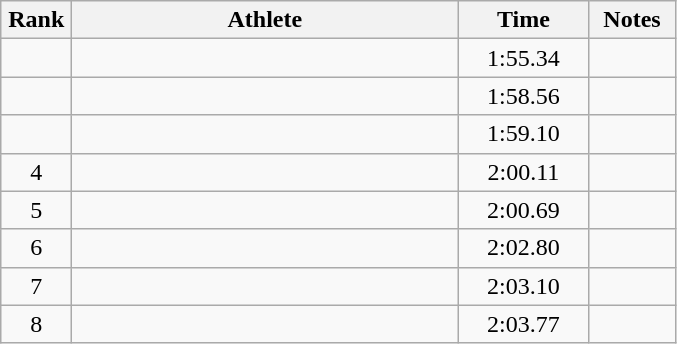<table class="wikitable" style="text-align:center">
<tr>
<th width=40>Rank</th>
<th width=250>Athlete</th>
<th width=80>Time</th>
<th width=50>Notes</th>
</tr>
<tr>
<td></td>
<td align=left></td>
<td>1:55.34</td>
<td></td>
</tr>
<tr>
<td></td>
<td align=left></td>
<td>1:58.56</td>
<td></td>
</tr>
<tr>
<td></td>
<td align=left></td>
<td>1:59.10</td>
<td></td>
</tr>
<tr>
<td>4</td>
<td align=left></td>
<td>2:00.11</td>
<td></td>
</tr>
<tr>
<td>5</td>
<td align=left></td>
<td>2:00.69</td>
<td></td>
</tr>
<tr>
<td>6</td>
<td align=left></td>
<td>2:02.80</td>
<td></td>
</tr>
<tr>
<td>7</td>
<td align=left></td>
<td>2:03.10</td>
<td></td>
</tr>
<tr>
<td>8</td>
<td align=left></td>
<td>2:03.77</td>
<td></td>
</tr>
</table>
